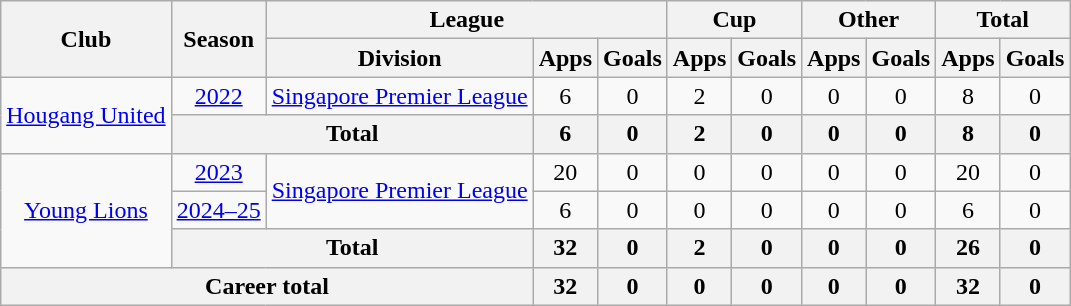<table class="wikitable" style="text-align: center">
<tr>
<th rowspan="2">Club</th>
<th rowspan="2">Season</th>
<th colspan="3">League</th>
<th colspan="2">Cup</th>
<th colspan="2">Other</th>
<th colspan="2">Total</th>
</tr>
<tr>
<th>Division</th>
<th>Apps</th>
<th>Goals</th>
<th>Apps</th>
<th>Goals</th>
<th>Apps</th>
<th>Goals</th>
<th>Apps</th>
<th>Goals</th>
</tr>
<tr>
<td rowspan="2"><a href='#'>Hougang United</a></td>
<td><a href='#'>2022</a></td>
<td rowspan="1"><a href='#'>Singapore Premier League</a></td>
<td>6</td>
<td>0</td>
<td>2</td>
<td>0</td>
<td>0</td>
<td>0</td>
<td>8</td>
<td>0</td>
</tr>
<tr>
<th colspan=2>Total</th>
<th>6</th>
<th>0</th>
<th>2</th>
<th>0</th>
<th>0</th>
<th>0</th>
<th>8</th>
<th>0</th>
</tr>
<tr>
<td rowspan="3"><a href='#'>Young Lions</a></td>
<td><a href='#'>2023</a></td>
<td rowspan="2"><a href='#'>Singapore Premier League</a></td>
<td>20</td>
<td>0</td>
<td>0</td>
<td>0</td>
<td>0</td>
<td>0</td>
<td>20</td>
<td>0</td>
</tr>
<tr>
<td><a href='#'>2024–25</a></td>
<td>6</td>
<td>0</td>
<td>0</td>
<td>0</td>
<td>0</td>
<td>0</td>
<td>6</td>
<td>0</td>
</tr>
<tr>
<th colspan=2>Total</th>
<th>32</th>
<th>0</th>
<th>2</th>
<th>0</th>
<th>0</th>
<th>0</th>
<th>26</th>
<th>0</th>
</tr>
<tr>
<th colspan=3>Career total</th>
<th>32</th>
<th>0</th>
<th>0</th>
<th>0</th>
<th>0</th>
<th>0</th>
<th>32</th>
<th>0</th>
</tr>
</table>
